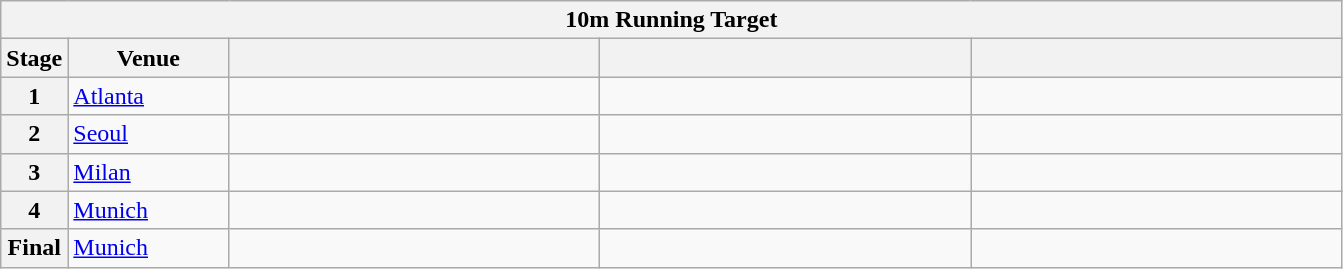<table class="wikitable">
<tr>
<th colspan="5">10m Running Target</th>
</tr>
<tr>
<th>Stage</th>
<th width=100>Venue</th>
<th width=240></th>
<th width=240></th>
<th width=240></th>
</tr>
<tr>
<th>1</th>
<td> <a href='#'>Atlanta</a></td>
<td></td>
<td></td>
<td></td>
</tr>
<tr>
<th>2</th>
<td> <a href='#'>Seoul</a></td>
<td></td>
<td></td>
<td></td>
</tr>
<tr>
<th>3</th>
<td> <a href='#'>Milan</a></td>
<td></td>
<td></td>
<td></td>
</tr>
<tr>
<th>4</th>
<td> <a href='#'>Munich</a></td>
<td></td>
<td></td>
<td></td>
</tr>
<tr>
<th>Final</th>
<td> <a href='#'>Munich</a></td>
<td></td>
<td></td>
<td></td>
</tr>
</table>
